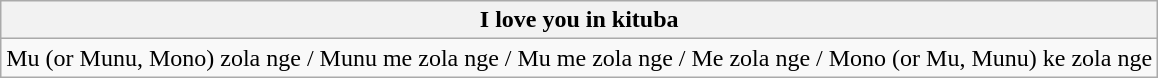<table class="wikitable sortable mw-collapsible">
<tr>
<th>I love you in kituba</th>
</tr>
<tr>
<td>Mu (or Munu, Mono) zola nge / Munu me zola nge / Mu me zola nge / Me zola nge / Mono (or Mu, Munu) ke zola nge</td>
</tr>
</table>
